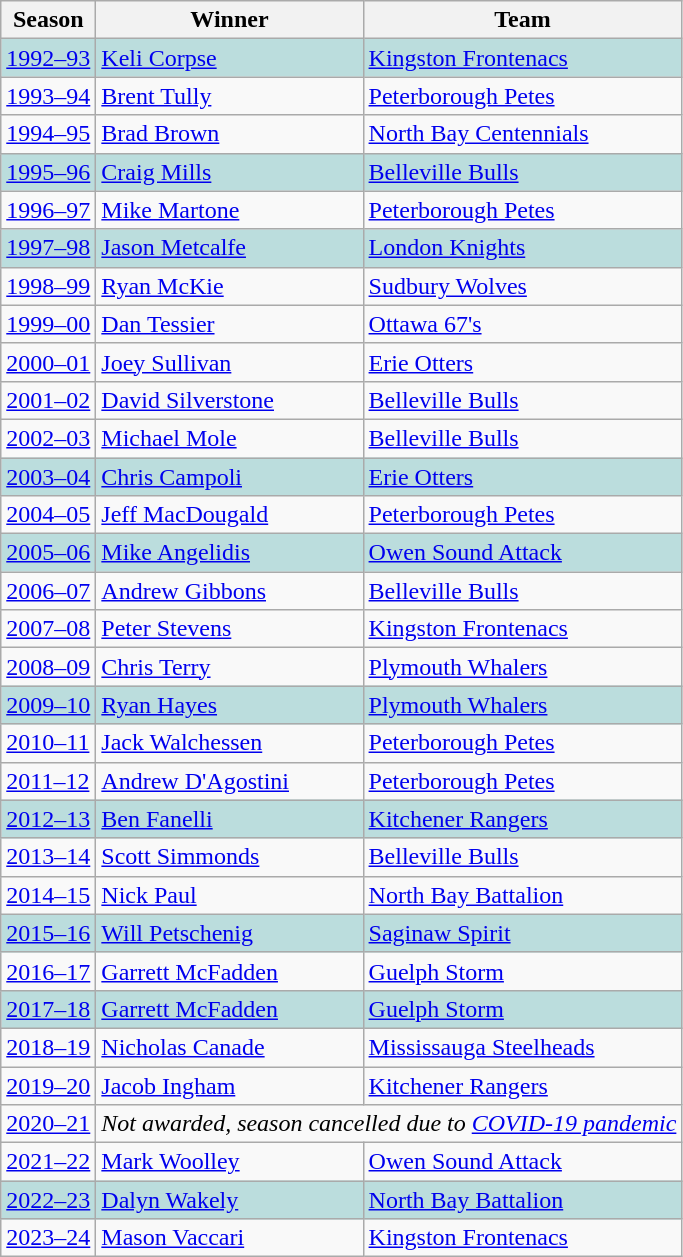<table class="wikitable sortable">
<tr>
<th>Season</th>
<th>Winner</th>
<th>Team</th>
</tr>
<tr bgcolor="#bbdddd">
<td><a href='#'>1992–93</a></td>
<td><a href='#'>Keli Corpse</a></td>
<td><a href='#'>Kingston Frontenacs</a></td>
</tr>
<tr>
<td><a href='#'>1993–94</a></td>
<td><a href='#'>Brent Tully</a></td>
<td><a href='#'>Peterborough Petes</a></td>
</tr>
<tr>
<td><a href='#'>1994–95</a></td>
<td><a href='#'>Brad Brown</a></td>
<td><a href='#'>North Bay Centennials</a></td>
</tr>
<tr bgcolor="#bbdddd">
<td><a href='#'>1995–96</a></td>
<td><a href='#'>Craig Mills</a></td>
<td><a href='#'>Belleville Bulls</a></td>
</tr>
<tr>
<td><a href='#'>1996–97</a></td>
<td><a href='#'>Mike Martone</a></td>
<td><a href='#'>Peterborough Petes</a></td>
</tr>
<tr bgcolor="#bbdddd">
<td><a href='#'>1997–98</a></td>
<td><a href='#'>Jason Metcalfe</a></td>
<td><a href='#'>London Knights</a></td>
</tr>
<tr>
<td><a href='#'>1998–99</a></td>
<td><a href='#'>Ryan McKie</a></td>
<td><a href='#'>Sudbury Wolves</a></td>
</tr>
<tr>
<td><a href='#'>1999–00</a></td>
<td><a href='#'>Dan Tessier</a></td>
<td><a href='#'>Ottawa 67's</a></td>
</tr>
<tr>
<td><a href='#'>2000–01</a></td>
<td><a href='#'>Joey Sullivan</a></td>
<td><a href='#'>Erie Otters</a></td>
</tr>
<tr>
<td><a href='#'>2001–02</a></td>
<td><a href='#'>David Silverstone</a></td>
<td><a href='#'>Belleville Bulls</a></td>
</tr>
<tr>
<td><a href='#'>2002–03</a></td>
<td><a href='#'>Michael Mole</a></td>
<td><a href='#'>Belleville Bulls</a></td>
</tr>
<tr bgcolor="#bbdddd">
<td><a href='#'>2003–04</a></td>
<td><a href='#'>Chris Campoli</a></td>
<td><a href='#'>Erie Otters</a></td>
</tr>
<tr>
<td><a href='#'>2004–05</a></td>
<td><a href='#'>Jeff MacDougald</a></td>
<td><a href='#'>Peterborough Petes</a></td>
</tr>
<tr bgcolor="#bbdddd">
<td><a href='#'>2005–06</a></td>
<td><a href='#'>Mike Angelidis</a></td>
<td><a href='#'>Owen Sound Attack</a></td>
</tr>
<tr>
<td><a href='#'>2006–07</a></td>
<td><a href='#'>Andrew Gibbons</a></td>
<td><a href='#'>Belleville Bulls</a></td>
</tr>
<tr>
<td><a href='#'>2007–08</a></td>
<td><a href='#'>Peter Stevens</a></td>
<td><a href='#'>Kingston Frontenacs</a></td>
</tr>
<tr>
<td><a href='#'>2008–09</a></td>
<td><a href='#'>Chris Terry</a></td>
<td><a href='#'>Plymouth Whalers</a></td>
</tr>
<tr bgcolor="#bbdddd">
<td><a href='#'>2009–10</a></td>
<td><a href='#'>Ryan Hayes</a></td>
<td><a href='#'>Plymouth Whalers</a></td>
</tr>
<tr>
<td><a href='#'>2010–11</a></td>
<td><a href='#'>Jack Walchessen</a></td>
<td><a href='#'>Peterborough Petes</a></td>
</tr>
<tr>
<td><a href='#'>2011–12</a></td>
<td><a href='#'>Andrew D'Agostini</a></td>
<td><a href='#'>Peterborough Petes</a></td>
</tr>
<tr bgcolor="#bbdddd">
<td><a href='#'>2012–13</a></td>
<td><a href='#'>Ben Fanelli</a></td>
<td><a href='#'>Kitchener Rangers</a></td>
</tr>
<tr>
<td><a href='#'>2013–14</a></td>
<td><a href='#'>Scott Simmonds</a></td>
<td><a href='#'>Belleville Bulls</a></td>
</tr>
<tr>
<td><a href='#'>2014–15</a></td>
<td><a href='#'>Nick Paul</a></td>
<td><a href='#'>North Bay Battalion</a></td>
</tr>
<tr bgcolor="#bbdddd">
<td><a href='#'>2015–16</a></td>
<td><a href='#'>Will Petschenig</a></td>
<td><a href='#'>Saginaw Spirit</a></td>
</tr>
<tr>
<td><a href='#'>2016–17</a></td>
<td><a href='#'>Garrett McFadden</a></td>
<td><a href='#'>Guelph Storm</a></td>
</tr>
<tr bgcolor="#bbdddd">
<td><a href='#'>2017–18</a></td>
<td><a href='#'>Garrett McFadden</a></td>
<td><a href='#'>Guelph Storm</a></td>
</tr>
<tr>
<td><a href='#'>2018–19</a></td>
<td><a href='#'>Nicholas Canade</a></td>
<td><a href='#'>Mississauga Steelheads</a></td>
</tr>
<tr>
<td><a href='#'>2019–20</a></td>
<td><a href='#'>Jacob Ingham</a></td>
<td><a href='#'>Kitchener Rangers</a></td>
</tr>
<tr>
<td><a href='#'>2020–21</a></td>
<td colspan=2 align=center><em>Not awarded, season cancelled due to <a href='#'>COVID-19 pandemic</a></em></td>
</tr>
<tr>
<td><a href='#'>2021–22</a></td>
<td><a href='#'>Mark Woolley</a></td>
<td><a href='#'>Owen Sound Attack</a></td>
</tr>
<tr bgcolor="#bbdddd">
<td><a href='#'>2022–23</a></td>
<td><a href='#'>Dalyn Wakely</a></td>
<td><a href='#'>North Bay Battalion</a></td>
</tr>
<tr>
<td><a href='#'>2023–24</a></td>
<td><a href='#'>Mason Vaccari</a></td>
<td><a href='#'>Kingston Frontenacs</a></td>
</tr>
</table>
